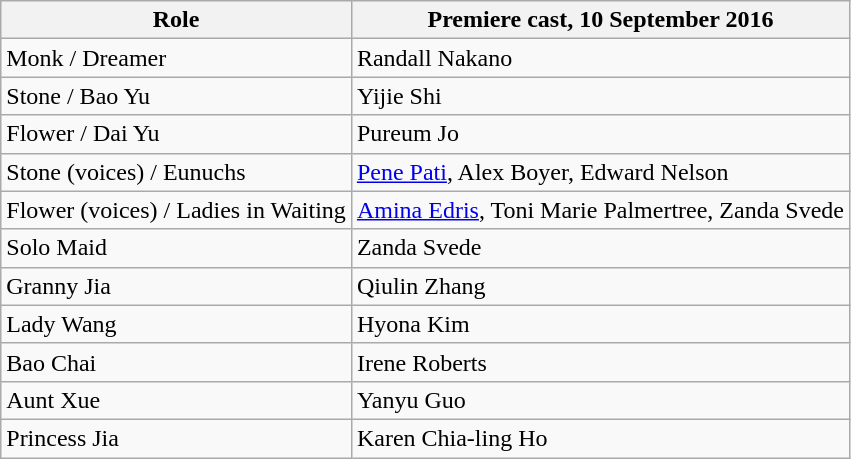<table class="wikitable">
<tr>
<th>Role</th>
<th>Premiere cast, 10 September 2016</th>
</tr>
<tr>
<td>Monk / Dreamer</td>
<td>Randall Nakano</td>
</tr>
<tr>
<td>Stone / Bao Yu</td>
<td>Yijie Shi</td>
</tr>
<tr>
<td>Flower / Dai Yu</td>
<td>Pureum Jo</td>
</tr>
<tr>
<td>Stone (voices) / Eunuchs</td>
<td><a href='#'>Pene Pati</a>, Alex Boyer, Edward Nelson</td>
</tr>
<tr>
<td>Flower (voices) / Ladies in Waiting</td>
<td><a href='#'>Amina Edris</a>, Toni Marie Palmertree, Zanda Svede</td>
</tr>
<tr>
<td>Solo Maid</td>
<td>Zanda Svede</td>
</tr>
<tr>
<td>Granny Jia</td>
<td>Qiulin Zhang</td>
</tr>
<tr>
<td>Lady Wang</td>
<td>Hyona Kim</td>
</tr>
<tr>
<td>Bao Chai</td>
<td>Irene Roberts</td>
</tr>
<tr>
<td>Aunt Xue</td>
<td>Yanyu Guo</td>
</tr>
<tr>
<td>Princess Jia</td>
<td>Karen Chia-ling Ho</td>
</tr>
</table>
